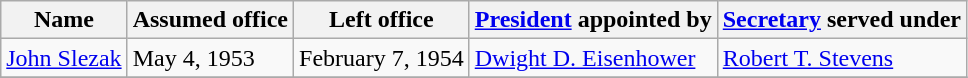<table class="wikitable">
<tr>
<th>Name</th>
<th>Assumed office</th>
<th>Left office</th>
<th><a href='#'>President</a> appointed by</th>
<th><a href='#'>Secretary</a> served under</th>
</tr>
<tr>
<td><a href='#'>John Slezak</a></td>
<td>May 4, 1953</td>
<td>February 7, 1954</td>
<td><a href='#'>Dwight D. Eisenhower</a></td>
<td><a href='#'>Robert T. Stevens</a></td>
</tr>
<tr>
</tr>
</table>
